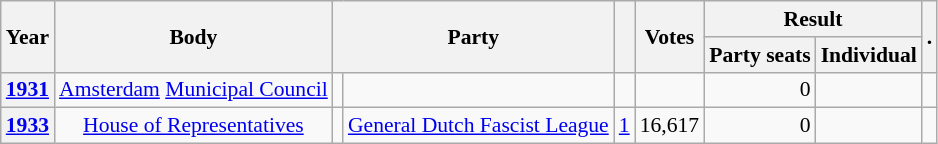<table class="wikitable plainrowheaders sortable" border=2 cellpadding=4 cellspacing=0 style="border: 1px #aaa solid; font-size: 90%; text-align:center;">
<tr>
<th scope="col" rowspan=2>Year</th>
<th scope="col" rowspan=2>Body</th>
<th scope="col" colspan=2 rowspan=2>Party</th>
<th scope="col" rowspan=2></th>
<th scope="col" rowspan=2>Votes</th>
<th scope="colgroup" colspan=2>Result</th>
<th scope="col" rowspan=2>.</th>
</tr>
<tr>
<th scope="col">Party seats</th>
<th scope="col">Individual</th>
</tr>
<tr>
<th scope="row"><a href='#'>1931</a></th>
<td><a href='#'>Amsterdam</a> <a href='#'>Municipal Council</a></td>
<td></td>
<td></td>
<td style=text-align:right></td>
<td style=text-align:right></td>
<td style=text-align:right>0</td>
<td></td>
<td></td>
</tr>
<tr>
<th scope="row"><a href='#'>1933</a></th>
<td><a href='#'>House of Representatives</a></td>
<td></td>
<td><a href='#'>General Dutch Fascist League</a></td>
<td style=text-align:right><a href='#'>1</a></td>
<td style=text-align:right>16,617</td>
<td style=text-align:right>0</td>
<td></td>
<td></td>
</tr>
</table>
